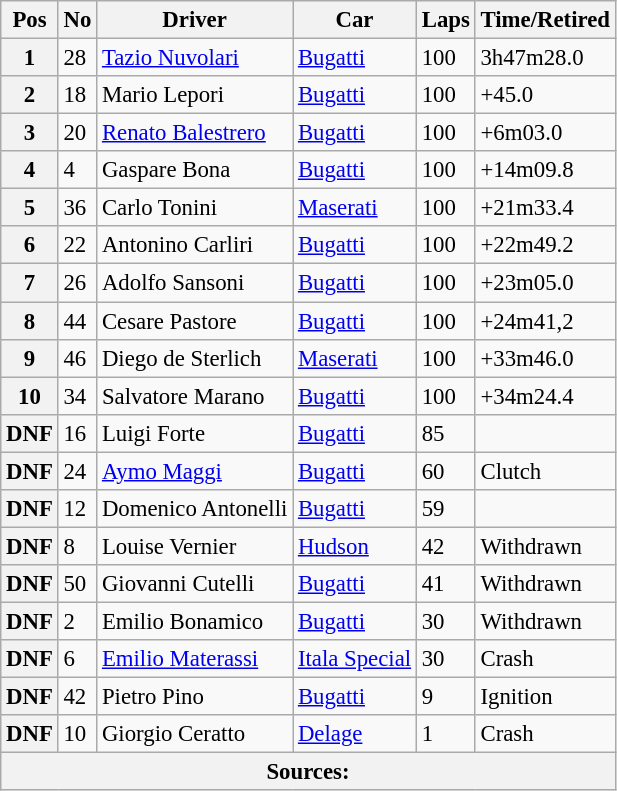<table class="wikitable" style="font-size: 95%;">
<tr>
<th>Pos</th>
<th>No</th>
<th>Driver</th>
<th>Car</th>
<th>Laps</th>
<th>Time/Retired</th>
</tr>
<tr>
<th>1</th>
<td>28</td>
<td> <a href='#'>Tazio Nuvolari</a></td>
<td><a href='#'>Bugatti</a></td>
<td>100</td>
<td>3h47m28.0</td>
</tr>
<tr>
<th>2</th>
<td>18</td>
<td> Mario Lepori</td>
<td><a href='#'>Bugatti</a></td>
<td>100</td>
<td>+45.0</td>
</tr>
<tr>
<th>3</th>
<td>20</td>
<td> <a href='#'>Renato Balestrero</a></td>
<td><a href='#'>Bugatti</a></td>
<td>100</td>
<td>+6m03.0</td>
</tr>
<tr>
<th>4</th>
<td>4</td>
<td> Gaspare Bona</td>
<td><a href='#'>Bugatti</a></td>
<td>100</td>
<td>+14m09.8</td>
</tr>
<tr>
<th>5</th>
<td>36</td>
<td> Carlo Tonini</td>
<td><a href='#'>Maserati</a></td>
<td>100</td>
<td>+21m33.4</td>
</tr>
<tr>
<th>6</th>
<td>22</td>
<td> Antonino Carliri</td>
<td><a href='#'>Bugatti</a></td>
<td>100</td>
<td>+22m49.2</td>
</tr>
<tr>
<th>7</th>
<td>26</td>
<td> Adolfo Sansoni</td>
<td><a href='#'>Bugatti</a></td>
<td>100</td>
<td>+23m05.0</td>
</tr>
<tr>
<th>8</th>
<td>44</td>
<td> Cesare Pastore</td>
<td><a href='#'>Bugatti</a></td>
<td>100</td>
<td>+24m41,2</td>
</tr>
<tr>
<th>9</th>
<td>46</td>
<td> Diego de Sterlich</td>
<td><a href='#'>Maserati</a></td>
<td>100</td>
<td>+33m46.0</td>
</tr>
<tr>
<th>10</th>
<td>34</td>
<td> Salvatore Marano</td>
<td><a href='#'>Bugatti</a></td>
<td>100</td>
<td>+34m24.4</td>
</tr>
<tr>
<th>DNF</th>
<td>16</td>
<td> Luigi Forte</td>
<td><a href='#'>Bugatti</a></td>
<td>85</td>
<td></td>
</tr>
<tr>
<th>DNF</th>
<td>24</td>
<td> <a href='#'>Aymo Maggi</a></td>
<td><a href='#'>Bugatti</a></td>
<td>60</td>
<td>Clutch</td>
</tr>
<tr>
<th>DNF</th>
<td>12</td>
<td> Domenico Antonelli</td>
<td><a href='#'>Bugatti</a></td>
<td>59</td>
<td></td>
</tr>
<tr>
<th>DNF</th>
<td>8</td>
<td> Louise Vernier</td>
<td><a href='#'>Hudson</a></td>
<td>42</td>
<td>Withdrawn</td>
</tr>
<tr>
<th>DNF</th>
<td>50</td>
<td> Giovanni Cutelli</td>
<td><a href='#'>Bugatti</a></td>
<td>41</td>
<td>Withdrawn</td>
</tr>
<tr>
<th>DNF</th>
<td>2</td>
<td> Emilio Bonamico</td>
<td><a href='#'>Bugatti</a></td>
<td>30</td>
<td>Withdrawn</td>
</tr>
<tr>
<th>DNF</th>
<td>6</td>
<td> <a href='#'>Emilio Materassi</a></td>
<td><a href='#'>Itala Special</a></td>
<td>30</td>
<td>Crash</td>
</tr>
<tr>
<th>DNF</th>
<td>42</td>
<td> Pietro Pino</td>
<td><a href='#'>Bugatti</a></td>
<td>9</td>
<td>Ignition</td>
</tr>
<tr>
<th>DNF</th>
<td>10</td>
<td> Giorgio Ceratto</td>
<td><a href='#'>Delage</a></td>
<td>1</td>
<td>Crash</td>
</tr>
<tr>
<th colspan=6>Sources:</th>
</tr>
</table>
